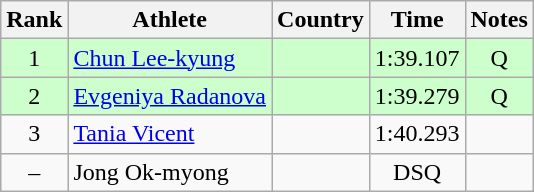<table class="wikitable" style="text-align:center">
<tr>
<th>Rank</th>
<th>Athlete</th>
<th>Country</th>
<th>Time</th>
<th>Notes</th>
</tr>
<tr bgcolor=ccffcc>
<td>1</td>
<td align=left><a href='#'>Chun Lee-kyung</a></td>
<td align=left></td>
<td>1:39.107</td>
<td>Q</td>
</tr>
<tr bgcolor=ccffcc>
<td>2</td>
<td align=left><a href='#'>Evgeniya Radanova</a></td>
<td align=left></td>
<td>1:39.279</td>
<td>Q</td>
</tr>
<tr>
<td>3</td>
<td align=left><a href='#'>Tania Vicent</a></td>
<td align=left></td>
<td>1:40.293</td>
<td></td>
</tr>
<tr>
<td>–</td>
<td align=left>Jong Ok-myong</td>
<td align=left></td>
<td>DSQ</td>
<td></td>
</tr>
</table>
